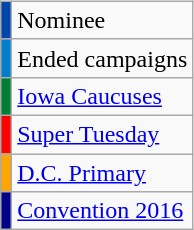<table class="wikitable"  style="float:right; margin:11px">
<tr>
<td style="background:#0047ab;"></td>
<td>Nominee</td>
</tr>
<tr>
<td style="background:#007fcc;"></td>
<td>Ended campaigns</td>
</tr>
<tr>
<td style="background:#007f33;"></td>
<td><a href='#'>Iowa Caucuses</a></td>
</tr>
<tr>
<td style="background:red"></td>
<td><a href='#'>Super Tuesday</a></td>
</tr>
<tr>
<td style="background:orange"></td>
<td><a href='#'>D.C. Primary</a></td>
</tr>
<tr>
<td style="background:darkBlue;"></td>
<td><a href='#'>Convention 2016</a></td>
</tr>
</table>
